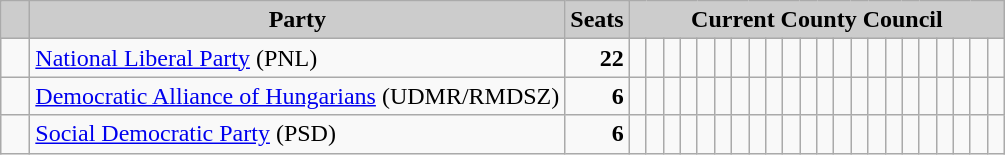<table class="wikitable">
<tr>
<th style="background:#ccc">   </th>
<th style="background:#ccc">Party</th>
<th style="background:#ccc">Seats</th>
<th style="background:#ccc" colspan="22">Current County Council</th>
</tr>
<tr>
<td>  </td>
<td><a href='#'>National Liberal Party</a> (PNL)</td>
<td style="text-align: right"><strong>22</strong></td>
<td>  </td>
<td>  </td>
<td>  </td>
<td>  </td>
<td>  </td>
<td>  </td>
<td>  </td>
<td>  </td>
<td>  </td>
<td>  </td>
<td>  </td>
<td>  </td>
<td>  </td>
<td>  </td>
<td>  </td>
<td>  </td>
<td>  </td>
<td>  </td>
<td>  </td>
<td>  </td>
<td>  </td>
<td>  </td>
</tr>
<tr>
<td>  </td>
<td><a href='#'>Democratic Alliance of Hungarians</a> (UDMR/RMDSZ)</td>
<td style="text-align: right"><strong>6</strong></td>
<td>  </td>
<td>  </td>
<td>  </td>
<td>  </td>
<td>  </td>
<td>  </td>
<td> </td>
<td> </td>
<td> </td>
<td> </td>
<td> </td>
<td> </td>
<td> </td>
<td> </td>
<td> </td>
<td> </td>
<td> </td>
<td> </td>
<td> </td>
<td> </td>
<td> </td>
<td> </td>
</tr>
<tr>
<td>  </td>
<td><a href='#'>Social Democratic Party</a> (PSD)</td>
<td style="text-align: right"><strong>6</strong></td>
<td>  </td>
<td>  </td>
<td>  </td>
<td>  </td>
<td>  </td>
<td>  </td>
<td> </td>
<td> </td>
<td> </td>
<td> </td>
<td> </td>
<td> </td>
<td> </td>
<td> </td>
<td> </td>
<td> </td>
<td> </td>
<td> </td>
<td> </td>
<td> </td>
<td> </td>
<td> </td>
</tr>
</table>
